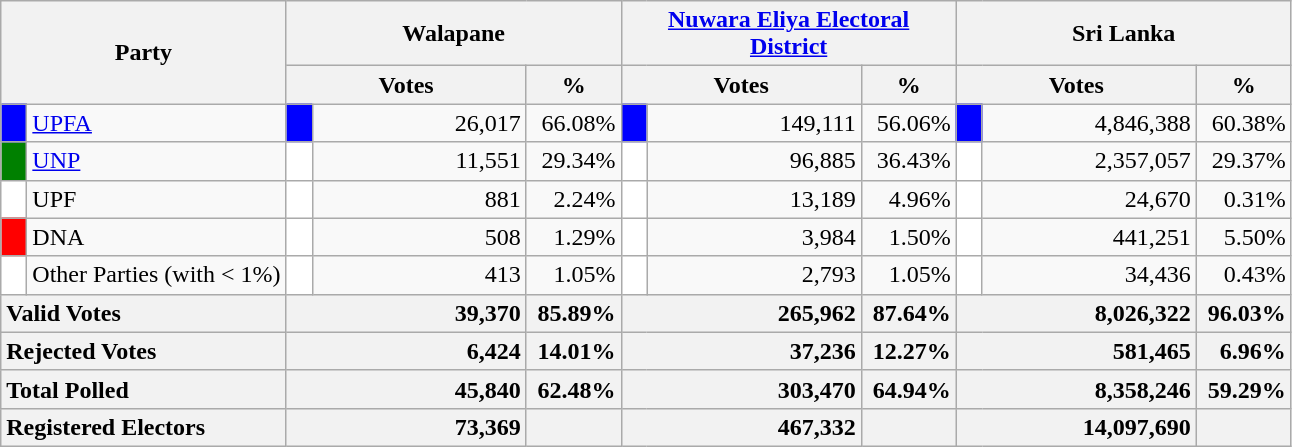<table class="wikitable">
<tr>
<th colspan="2" width="144px"rowspan="2">Party</th>
<th colspan="3" width="216px">Walapane</th>
<th colspan="3" width="216px"><a href='#'>Nuwara Eliya Electoral District</a></th>
<th colspan="3" width="216px">Sri Lanka</th>
</tr>
<tr>
<th colspan="2" width="144px">Votes</th>
<th>%</th>
<th colspan="2" width="144px">Votes</th>
<th>%</th>
<th colspan="2" width="144px">Votes</th>
<th>%</th>
</tr>
<tr>
<td style="background-color:blue;" width="10px"></td>
<td style="text-align:left;"><a href='#'>UPFA</a></td>
<td style="background-color:blue;" width="10px"></td>
<td style="text-align:right;">26,017</td>
<td style="text-align:right;">66.08%</td>
<td style="background-color:blue;" width="10px"></td>
<td style="text-align:right;">149,111</td>
<td style="text-align:right;">56.06%</td>
<td style="background-color:blue;" width="10px"></td>
<td style="text-align:right;">4,846,388</td>
<td style="text-align:right;">60.38%</td>
</tr>
<tr>
<td style="background-color:green;" width="10px"></td>
<td style="text-align:left;"><a href='#'>UNP</a></td>
<td style="background-color:white;" width="10px"></td>
<td style="text-align:right;">11,551</td>
<td style="text-align:right;">29.34%</td>
<td style="background-color:white;" width="10px"></td>
<td style="text-align:right;">96,885</td>
<td style="text-align:right;">36.43%</td>
<td style="background-color:white;" width="10px"></td>
<td style="text-align:right;">2,357,057</td>
<td style="text-align:right;">29.37%</td>
</tr>
<tr>
<td style="background-color:white;" width="10px"></td>
<td style="text-align:left;">UPF</td>
<td style="background-color:white;" width="10px"></td>
<td style="text-align:right;">881</td>
<td style="text-align:right;">2.24%</td>
<td style="background-color:white;" width="10px"></td>
<td style="text-align:right;">13,189</td>
<td style="text-align:right;">4.96%</td>
<td style="background-color:white;" width="10px"></td>
<td style="text-align:right;">24,670</td>
<td style="text-align:right;">0.31%</td>
</tr>
<tr>
<td style="background-color:red;" width="10px"></td>
<td style="text-align:left;">DNA</td>
<td style="background-color:white;" width="10px"></td>
<td style="text-align:right;">508</td>
<td style="text-align:right;">1.29%</td>
<td style="background-color:white;" width="10px"></td>
<td style="text-align:right;">3,984</td>
<td style="text-align:right;">1.50%</td>
<td style="background-color:white;" width="10px"></td>
<td style="text-align:right;">441,251</td>
<td style="text-align:right;">5.50%</td>
</tr>
<tr>
<td style="background-color:white;" width="10px"></td>
<td style="text-align:left;">Other Parties (with < 1%)</td>
<td style="background-color:white;" width="10px"></td>
<td style="text-align:right;">413</td>
<td style="text-align:right;">1.05%</td>
<td style="background-color:white;" width="10px"></td>
<td style="text-align:right;">2,793</td>
<td style="text-align:right;">1.05%</td>
<td style="background-color:white;" width="10px"></td>
<td style="text-align:right;">34,436</td>
<td style="text-align:right;">0.43%</td>
</tr>
<tr>
<th colspan="2" width="144px"style="text-align:left;">Valid Votes</th>
<th style="text-align:right;"colspan="2" width="144px">39,370</th>
<th style="text-align:right;">85.89%</th>
<th style="text-align:right;"colspan="2" width="144px">265,962</th>
<th style="text-align:right;">87.64%</th>
<th style="text-align:right;"colspan="2" width="144px">8,026,322</th>
<th style="text-align:right;">96.03%</th>
</tr>
<tr>
<th colspan="2" width="144px"style="text-align:left;">Rejected Votes</th>
<th style="text-align:right;"colspan="2" width="144px">6,424</th>
<th style="text-align:right;">14.01%</th>
<th style="text-align:right;"colspan="2" width="144px">37,236</th>
<th style="text-align:right;">12.27%</th>
<th style="text-align:right;"colspan="2" width="144px">581,465</th>
<th style="text-align:right;">6.96%</th>
</tr>
<tr>
<th colspan="2" width="144px"style="text-align:left;">Total Polled</th>
<th style="text-align:right;"colspan="2" width="144px">45,840</th>
<th style="text-align:right;">62.48%</th>
<th style="text-align:right;"colspan="2" width="144px">303,470</th>
<th style="text-align:right;">64.94%</th>
<th style="text-align:right;"colspan="2" width="144px">8,358,246</th>
<th style="text-align:right;">59.29%</th>
</tr>
<tr>
<th colspan="2" width="144px"style="text-align:left;">Registered Electors</th>
<th style="text-align:right;"colspan="2" width="144px">73,369</th>
<th></th>
<th style="text-align:right;"colspan="2" width="144px">467,332</th>
<th></th>
<th style="text-align:right;"colspan="2" width="144px">14,097,690</th>
<th></th>
</tr>
</table>
